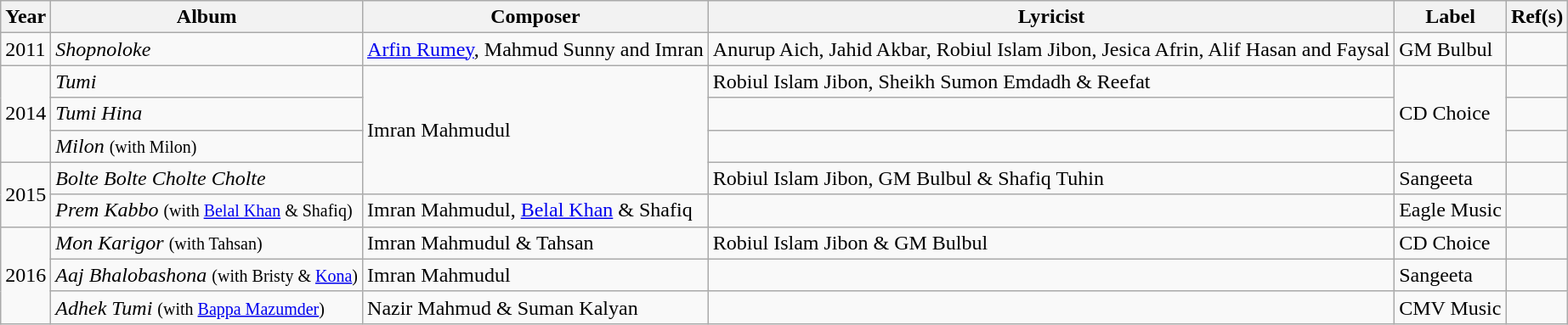<table class="wikitable sortable collapsible">
<tr>
<th>Year</th>
<th>Album</th>
<th>Composer</th>
<th>Lyricist</th>
<th>Label</th>
<th>Ref(s)</th>
</tr>
<tr>
<td>2011</td>
<td><em>Shopnoloke</em></td>
<td><a href='#'>Arfin Rumey</a>, Mahmud Sunny and Imran</td>
<td>Anurup Aich, Jahid Akbar, Robiul Islam Jibon, Jesica Afrin, Alif Hasan and Faysal</td>
<td>GM Bulbul</td>
<td></td>
</tr>
<tr>
<td rowspan="3">2014</td>
<td><em>Tumi</em></td>
<td rowspan="4">Imran Mahmudul</td>
<td>Robiul Islam Jibon, Sheikh Sumon Emdadh & Reefat</td>
<td rowspan="3">CD Choice</td>
<td></td>
</tr>
<tr>
<td><em>Tumi Hina</em></td>
<td></td>
<td></td>
</tr>
<tr>
<td><em>Milon</em> <small>(with Milon)</small></td>
<td></td>
<td></td>
</tr>
<tr>
<td rowspan="2">2015</td>
<td><em>Bolte Bolte Cholte Cholte</em></td>
<td>Robiul Islam Jibon, GM Bulbul & Shafiq Tuhin</td>
<td>Sangeeta</td>
<td></td>
</tr>
<tr>
<td><em>Prem Kabbo</em> <small>(with <a href='#'>Belal Khan</a> & Shafiq)</small></td>
<td>Imran Mahmudul, <a href='#'>Belal Khan</a> & Shafiq</td>
<td></td>
<td>Eagle Music</td>
<td></td>
</tr>
<tr>
<td rowspan="3">2016</td>
<td><em>Mon Karigor</em> <small>(with Tahsan)</small></td>
<td>Imran Mahmudul & Tahsan</td>
<td>Robiul Islam Jibon & GM Bulbul</td>
<td>CD Choice</td>
<td></td>
</tr>
<tr>
<td><em>Aaj Bhalobashona</em> <small>(with Bristy & <a href='#'>Kona</a>)</small></td>
<td>Imran Mahmudul</td>
<td></td>
<td>Sangeeta</td>
<td></td>
</tr>
<tr>
<td><em>Adhek Tumi</em> <small>(with <a href='#'>Bappa Mazumder</a>)</small></td>
<td>Nazir Mahmud & Suman Kalyan</td>
<td></td>
<td>CMV Music</td>
<td></td>
</tr>
</table>
